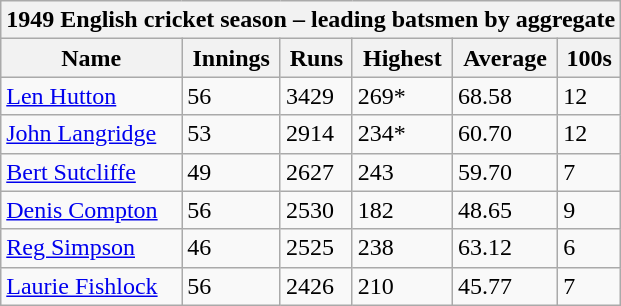<table class="wikitable">
<tr>
<th bgcolor="#efefef" colspan="7">1949 English cricket season – leading batsmen by aggregate</th>
</tr>
<tr bgcolor="#efefef">
<th>Name</th>
<th>Innings</th>
<th>Runs</th>
<th>Highest</th>
<th>Average</th>
<th>100s</th>
</tr>
<tr>
<td><a href='#'>Len Hutton</a></td>
<td>56</td>
<td>3429</td>
<td>269*</td>
<td>68.58</td>
<td>12</td>
</tr>
<tr>
<td><a href='#'>John Langridge</a></td>
<td>53</td>
<td>2914</td>
<td>234*</td>
<td>60.70</td>
<td>12</td>
</tr>
<tr>
<td><a href='#'>Bert Sutcliffe</a></td>
<td>49</td>
<td>2627</td>
<td>243</td>
<td>59.70</td>
<td>7</td>
</tr>
<tr>
<td><a href='#'>Denis Compton</a></td>
<td>56</td>
<td>2530</td>
<td>182</td>
<td>48.65</td>
<td>9</td>
</tr>
<tr>
<td><a href='#'>Reg Simpson</a></td>
<td>46</td>
<td>2525</td>
<td>238</td>
<td>63.12</td>
<td>6</td>
</tr>
<tr>
<td><a href='#'>Laurie Fishlock</a></td>
<td>56</td>
<td>2426</td>
<td>210</td>
<td>45.77</td>
<td>7</td>
</tr>
</table>
